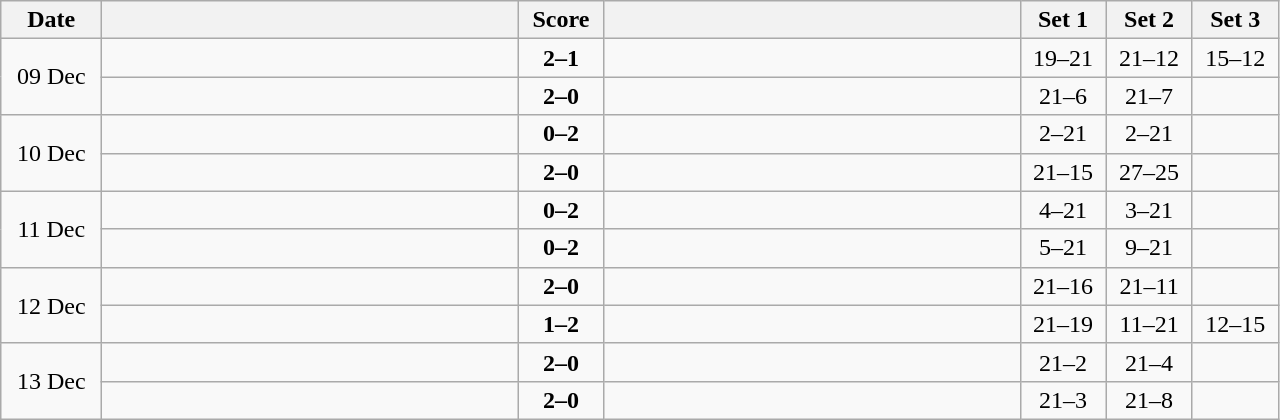<table class="wikitable" style="text-align: center;">
<tr>
<th width="60">Date</th>
<th align="right" width="270"></th>
<th width="50">Score</th>
<th align="left" width="270"></th>
<th width="50">Set 1</th>
<th width="50">Set 2</th>
<th width="50">Set 3</th>
</tr>
<tr>
<td rowspan=2>09 Dec</td>
<td align=left><strong></strong></td>
<td align=center><strong>2–1</strong></td>
<td align=left></td>
<td>19–21</td>
<td>21–12</td>
<td>15–12</td>
</tr>
<tr>
<td align=left><strong></strong></td>
<td align=center><strong>2–0</strong></td>
<td align=left></td>
<td>21–6</td>
<td>21–7</td>
<td></td>
</tr>
<tr>
<td rowspan=2>10 Dec</td>
<td align=left></td>
<td align=center><strong>0–2</strong></td>
<td align=left><strong></strong></td>
<td>2–21</td>
<td>2–21</td>
<td></td>
</tr>
<tr>
<td align=left><strong></strong></td>
<td align=center><strong>2–0</strong></td>
<td align=left></td>
<td>21–15</td>
<td>27–25</td>
<td></td>
</tr>
<tr>
<td rowspan=2>11 Dec</td>
<td align=left></td>
<td align=center><strong>0–2</strong></td>
<td align=left><strong></strong></td>
<td>4–21</td>
<td>3–21</td>
<td></td>
</tr>
<tr>
<td align=left></td>
<td align=center><strong>0–2</strong></td>
<td align=left><strong></strong></td>
<td>5–21</td>
<td>9–21</td>
<td></td>
</tr>
<tr>
<td rowspan=2>12 Dec</td>
<td align=left><strong></strong></td>
<td align=center><strong>2–0</strong></td>
<td align=left></td>
<td>21–16</td>
<td>21–11</td>
<td></td>
</tr>
<tr>
<td align=left></td>
<td align=center><strong>1–2</strong></td>
<td align=left><strong></strong></td>
<td>21–19</td>
<td>11–21</td>
<td>12–15</td>
</tr>
<tr>
<td rowspan=2>13 Dec</td>
<td align=left><strong></strong></td>
<td align=center><strong>2–0</strong></td>
<td align=left></td>
<td>21–2</td>
<td>21–4</td>
<td></td>
</tr>
<tr>
<td align=left><strong></strong></td>
<td align=center><strong>2–0</strong></td>
<td align=left></td>
<td>21–3</td>
<td>21–8</td>
<td></td>
</tr>
</table>
